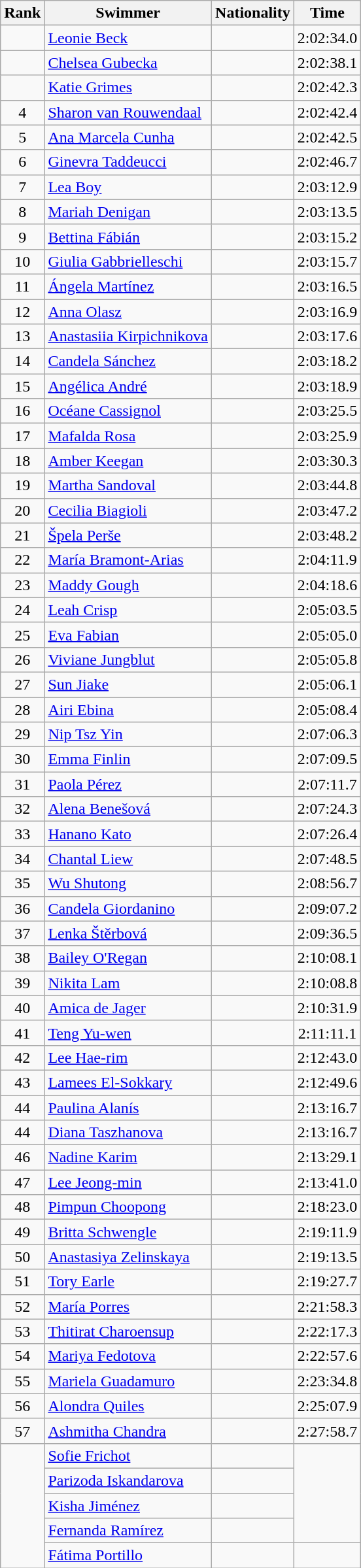<table class="wikitable sortable" style="text-align:center">
<tr>
<th>Rank</th>
<th>Swimmer</th>
<th>Nationality</th>
<th>Time</th>
</tr>
<tr>
<td></td>
<td align=left><a href='#'>Leonie Beck</a></td>
<td align=left></td>
<td>2:02:34.0</td>
</tr>
<tr>
<td></td>
<td align=left><a href='#'>Chelsea Gubecka</a></td>
<td align=left></td>
<td>2:02:38.1</td>
</tr>
<tr>
<td></td>
<td align=left><a href='#'>Katie Grimes</a></td>
<td align=left></td>
<td>2:02:42.3</td>
</tr>
<tr>
<td>4</td>
<td align=left><a href='#'>Sharon van Rouwendaal</a></td>
<td align=left></td>
<td>2:02:42.4</td>
</tr>
<tr>
<td>5</td>
<td align=left><a href='#'>Ana Marcela Cunha</a></td>
<td align=left></td>
<td>2:02:42.5</td>
</tr>
<tr>
<td>6</td>
<td align=left><a href='#'>Ginevra Taddeucci</a></td>
<td align=left></td>
<td>2:02:46.7</td>
</tr>
<tr>
<td>7</td>
<td align=left><a href='#'>Lea Boy</a></td>
<td align=left></td>
<td>2:03:12.9</td>
</tr>
<tr>
<td>8</td>
<td align=left><a href='#'>Mariah Denigan</a></td>
<td align=left></td>
<td>2:03:13.5</td>
</tr>
<tr>
<td>9</td>
<td align=left><a href='#'>Bettina Fábián</a></td>
<td align=left></td>
<td>2:03:15.2</td>
</tr>
<tr>
<td>10</td>
<td align=left><a href='#'>Giulia Gabbrielleschi</a></td>
<td align=left></td>
<td>2:03:15.7</td>
</tr>
<tr>
<td>11</td>
<td align=left><a href='#'>Ángela Martínez</a></td>
<td align=left></td>
<td>2:03:16.5</td>
</tr>
<tr>
<td>12</td>
<td align=left><a href='#'>Anna Olasz</a></td>
<td align=left></td>
<td>2:03:16.9</td>
</tr>
<tr>
<td>13</td>
<td align=left><a href='#'>Anastasiia Kirpichnikova</a></td>
<td align=left></td>
<td>2:03:17.6</td>
</tr>
<tr>
<td>14</td>
<td align=left><a href='#'>Candela Sánchez</a></td>
<td align=left></td>
<td>2:03:18.2</td>
</tr>
<tr>
<td>15</td>
<td align=left><a href='#'>Angélica André</a></td>
<td align=left></td>
<td>2:03:18.9</td>
</tr>
<tr>
<td>16</td>
<td align=left><a href='#'>Océane Cassignol</a></td>
<td align=left></td>
<td>2:03:25.5</td>
</tr>
<tr>
<td>17</td>
<td align=left><a href='#'>Mafalda Rosa</a></td>
<td align=left></td>
<td>2:03:25.9</td>
</tr>
<tr>
<td>18</td>
<td align=left><a href='#'>Amber Keegan</a></td>
<td align=left></td>
<td>2:03:30.3</td>
</tr>
<tr>
<td>19</td>
<td align=left><a href='#'>Martha Sandoval</a></td>
<td align=left></td>
<td>2:03:44.8</td>
</tr>
<tr>
<td>20</td>
<td align=left><a href='#'>Cecilia Biagioli</a></td>
<td align=left></td>
<td>2:03:47.2</td>
</tr>
<tr>
<td>21</td>
<td align=left><a href='#'>Špela Perše</a></td>
<td align=left></td>
<td>2:03:48.2</td>
</tr>
<tr>
<td>22</td>
<td align=left><a href='#'>María Bramont-Arias</a></td>
<td align=left></td>
<td>2:04:11.9</td>
</tr>
<tr>
<td>23</td>
<td align=left><a href='#'>Maddy Gough</a></td>
<td align=left></td>
<td>2:04:18.6</td>
</tr>
<tr>
<td>24</td>
<td align=left><a href='#'>Leah Crisp</a></td>
<td align=left></td>
<td>2:05:03.5</td>
</tr>
<tr>
<td>25</td>
<td align=left><a href='#'>Eva Fabian</a></td>
<td align=left></td>
<td>2:05:05.0</td>
</tr>
<tr>
<td>26</td>
<td align=left><a href='#'>Viviane Jungblut</a></td>
<td align=left></td>
<td>2:05:05.8</td>
</tr>
<tr>
<td>27</td>
<td align=left><a href='#'>Sun Jiake</a></td>
<td align=left></td>
<td>2:05:06.1</td>
</tr>
<tr>
<td>28</td>
<td align=left><a href='#'>Airi Ebina</a></td>
<td align=left></td>
<td>2:05:08.4</td>
</tr>
<tr>
<td>29</td>
<td align=left><a href='#'>Nip Tsz Yin</a></td>
<td align=left></td>
<td>2:07:06.3</td>
</tr>
<tr>
<td>30</td>
<td align=left><a href='#'>Emma Finlin</a></td>
<td align=left></td>
<td>2:07:09.5</td>
</tr>
<tr>
<td>31</td>
<td align=left><a href='#'>Paola Pérez</a></td>
<td align=left></td>
<td>2:07:11.7</td>
</tr>
<tr>
<td>32</td>
<td align=left><a href='#'>Alena Benešová</a></td>
<td align=left></td>
<td>2:07:24.3</td>
</tr>
<tr>
<td>33</td>
<td align=left><a href='#'>Hanano Kato</a></td>
<td align=left></td>
<td>2:07:26.4</td>
</tr>
<tr>
<td>34</td>
<td align=left><a href='#'>Chantal Liew</a></td>
<td align=left></td>
<td>2:07:48.5</td>
</tr>
<tr>
<td>35</td>
<td align=left><a href='#'>Wu Shutong</a></td>
<td align=left></td>
<td>2:08:56.7</td>
</tr>
<tr>
<td>36</td>
<td align=left><a href='#'>Candela Giordanino</a></td>
<td align=left></td>
<td>2:09:07.2</td>
</tr>
<tr>
<td>37</td>
<td align=left><a href='#'>Lenka Štěrbová</a></td>
<td align=left></td>
<td>2:09:36.5</td>
</tr>
<tr>
<td>38</td>
<td align=left><a href='#'>Bailey O'Regan</a></td>
<td align=left></td>
<td>2:10:08.1</td>
</tr>
<tr>
<td>39</td>
<td align=left><a href='#'>Nikita Lam</a></td>
<td align=left></td>
<td>2:10:08.8</td>
</tr>
<tr>
<td>40</td>
<td align=left><a href='#'>Amica de Jager</a></td>
<td align=left></td>
<td>2:10:31.9</td>
</tr>
<tr>
<td>41</td>
<td align=left><a href='#'>Teng Yu-wen</a></td>
<td align=left></td>
<td>2:11:11.1</td>
</tr>
<tr>
<td>42</td>
<td align=left><a href='#'>Lee Hae-rim</a></td>
<td align=left></td>
<td>2:12:43.0</td>
</tr>
<tr>
<td>43</td>
<td align=left><a href='#'>Lamees El-Sokkary</a></td>
<td align=left></td>
<td>2:12:49.6</td>
</tr>
<tr>
<td>44</td>
<td align=left><a href='#'>Paulina Alanís</a></td>
<td align=left></td>
<td>2:13:16.7</td>
</tr>
<tr>
<td>44</td>
<td align=left><a href='#'>Diana Taszhanova</a></td>
<td align=left></td>
<td>2:13:16.7</td>
</tr>
<tr>
<td>46</td>
<td align=left><a href='#'>Nadine Karim</a></td>
<td align=left></td>
<td>2:13:29.1</td>
</tr>
<tr>
<td>47</td>
<td align=left><a href='#'>Lee Jeong-min</a></td>
<td align=left></td>
<td>2:13:41.0</td>
</tr>
<tr>
<td>48</td>
<td align=left><a href='#'>Pimpun Choopong</a></td>
<td align=left></td>
<td>2:18:23.0</td>
</tr>
<tr>
<td>49</td>
<td align=left><a href='#'>Britta Schwengle</a></td>
<td align=left></td>
<td>2:19:11.9</td>
</tr>
<tr>
<td>50</td>
<td align=left><a href='#'>Anastasiya Zelinskaya</a></td>
<td align=left></td>
<td>2:19:13.5</td>
</tr>
<tr>
<td>51</td>
<td align=left><a href='#'>Tory Earle</a></td>
<td align=left></td>
<td>2:19:27.7</td>
</tr>
<tr>
<td>52</td>
<td align=left><a href='#'>María Porres</a></td>
<td align=left></td>
<td>2:21:58.3</td>
</tr>
<tr>
<td>53</td>
<td align=left><a href='#'>Thitirat Charoensup</a></td>
<td align=left></td>
<td>2:22:17.3</td>
</tr>
<tr>
<td>54</td>
<td align=left><a href='#'>Mariya Fedotova</a></td>
<td align=left></td>
<td>2:22:57.6</td>
</tr>
<tr>
<td>55</td>
<td align=left><a href='#'>Mariela Guadamuro</a></td>
<td align=left></td>
<td>2:23:34.8</td>
</tr>
<tr>
<td>56</td>
<td align=left><a href='#'>Alondra Quiles</a></td>
<td align=left></td>
<td>2:25:07.9</td>
</tr>
<tr>
<td>57</td>
<td align=left><a href='#'>Ashmitha Chandra</a></td>
<td align=left></td>
<td>2:27:58.7</td>
</tr>
<tr>
<td rowspan=5></td>
<td align=left><a href='#'>Sofie Frichot</a></td>
<td align=left></td>
<td rowspan=4></td>
</tr>
<tr>
<td align=left><a href='#'>Parizoda Iskandarova</a></td>
<td align=left></td>
</tr>
<tr>
<td align=left><a href='#'>Kisha Jiménez</a></td>
<td align=left></td>
</tr>
<tr>
<td align=left><a href='#'>Fernanda Ramírez</a></td>
<td align=left></td>
</tr>
<tr>
<td align=left><a href='#'>Fátima Portillo</a></td>
<td align=left></td>
<td></td>
</tr>
</table>
